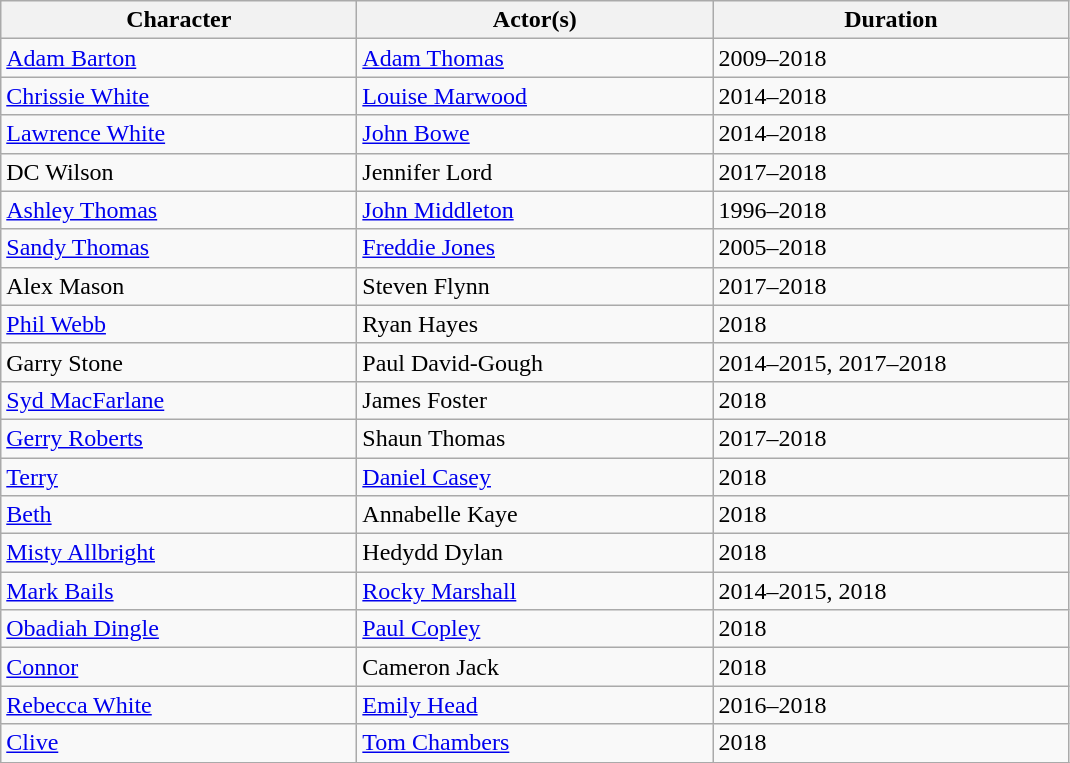<table class="wikitable">
<tr>
<th scope="col" width="230">Character</th>
<th scope="col" width="230">Actor(s)</th>
<th scope="col" width="230">Duration</th>
</tr>
<tr>
<td><a href='#'>Adam Barton</a></td>
<td><a href='#'>Adam Thomas</a></td>
<td>2009–2018</td>
</tr>
<tr>
<td><a href='#'>Chrissie White</a></td>
<td><a href='#'>Louise Marwood</a></td>
<td>2014–2018</td>
</tr>
<tr>
<td><a href='#'>Lawrence White</a></td>
<td><a href='#'>John Bowe</a></td>
<td>2014–2018</td>
</tr>
<tr>
<td>DC Wilson</td>
<td>Jennifer Lord</td>
<td>2017–2018</td>
</tr>
<tr>
<td><a href='#'>Ashley Thomas</a></td>
<td><a href='#'>John Middleton</a></td>
<td>1996–2018</td>
</tr>
<tr>
<td><a href='#'>Sandy Thomas</a></td>
<td><a href='#'>Freddie Jones</a></td>
<td>2005–2018</td>
</tr>
<tr>
<td>Alex Mason</td>
<td>Steven Flynn</td>
<td>2017–2018</td>
</tr>
<tr>
<td><a href='#'>Phil Webb</a></td>
<td>Ryan Hayes</td>
<td>2018</td>
</tr>
<tr>
<td>Garry Stone</td>
<td>Paul David-Gough</td>
<td>2014–2015, 2017–2018</td>
</tr>
<tr>
<td><a href='#'>Syd MacFarlane</a></td>
<td>James Foster</td>
<td>2018</td>
</tr>
<tr>
<td><a href='#'>Gerry Roberts</a></td>
<td>Shaun Thomas</td>
<td>2017–2018</td>
</tr>
<tr>
<td><a href='#'>Terry</a></td>
<td><a href='#'>Daniel Casey</a></td>
<td>2018</td>
</tr>
<tr>
<td><a href='#'>Beth</a></td>
<td>Annabelle Kaye</td>
<td>2018</td>
</tr>
<tr>
<td><a href='#'>Misty Allbright</a></td>
<td>Hedydd Dylan</td>
<td>2018</td>
</tr>
<tr>
<td><a href='#'>Mark Bails</a></td>
<td><a href='#'>Rocky Marshall</a></td>
<td>2014–2015, 2018</td>
</tr>
<tr>
<td><a href='#'>Obadiah Dingle</a></td>
<td><a href='#'>Paul Copley</a></td>
<td>2018</td>
</tr>
<tr>
<td><a href='#'>Connor</a></td>
<td>Cameron Jack</td>
<td>2018</td>
</tr>
<tr>
<td><a href='#'>Rebecca White</a></td>
<td><a href='#'>Emily Head</a></td>
<td>2016–2018</td>
</tr>
<tr>
<td><a href='#'>Clive</a></td>
<td><a href='#'>Tom Chambers</a></td>
<td>2018</td>
</tr>
<tr>
</tr>
</table>
